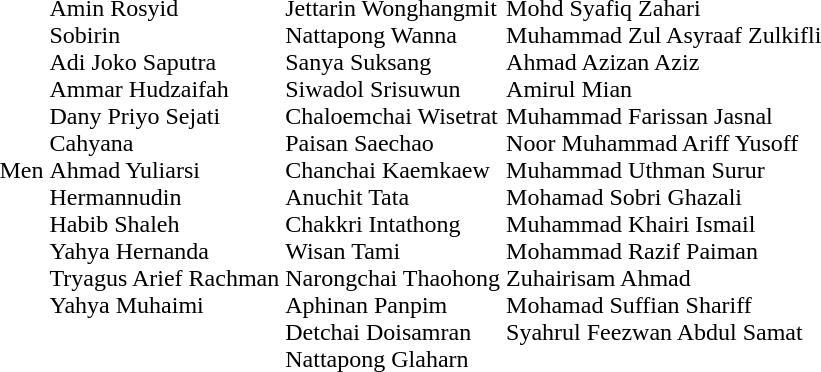<table>
<tr>
<td>Men</td>
<td nowrap=true valign=top><br>Amin Rosyid<br>Sobirin<br>Adi Joko Saputra<br>Ammar Hudzaifah<br>Dany Priyo Sejati<br>Cahyana<br>Ahmad Yuliarsi<br>Hermannudin<br>Habib Shaleh<br>Yahya Hernanda<br>Tryagus Arief Rachman<br>Yahya Muhaimi</td>
<td nowrap=true valign=top><br>Jettarin Wonghangmit<br>Nattapong Wanna<br>Sanya Suksang<br>Siwadol Srisuwun<br>Chaloemchai Wisetrat<br>Paisan Saechao<br>Chanchai Kaemkaew<br>Anuchit Tata<br>Chakkri Intathong<br>Wisan Tami<br>Narongchai Thaohong<br>Aphinan Panpim<br>Detchai Doisamran<br>Nattapong Glaharn</td>
<td nowrap=true valign=top><br>Mohd Syafiq Zahari<br>Muhammad Zul Asyraaf Zulkifli<br>Ahmad Azizan Aziz<br>Amirul Mian<br>Muhammad Farissan Jasnal<br>Noor Muhammad Ariff Yusoff<br>Muhammad Uthman Surur<br>Mohamad Sobri Ghazali<br>Muhammad Khairi Ismail<br>Mohammad Razif Paiman<br>Zuhairisam Ahmad<br>Mohamad Suffian Shariff<br>Syahrul Feezwan Abdul Samat</td>
</tr>
</table>
